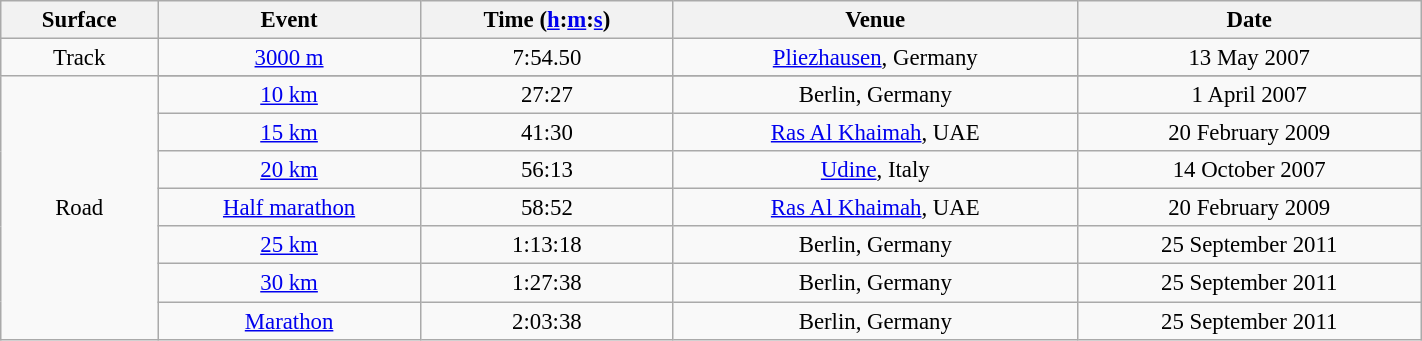<table class="wikitable"  style="text-align:center; font-size:95%; width:75%;">
<tr>
<th>Surface</th>
<th>Event</th>
<th>Time (<a href='#'>h</a>:<a href='#'>m</a>:<a href='#'>s</a>)</th>
<th>Venue</th>
<th>Date</th>
</tr>
<tr>
<td>Track</td>
<td><a href='#'>3000 m</a></td>
<td>7:54.50</td>
<td><a href='#'>Pliezhausen</a>, Germany</td>
<td>13 May 2007</td>
</tr>
<tr>
<td rowspan=8>Road</td>
</tr>
<tr>
<td><a href='#'>10 km</a></td>
<td>27:27</td>
<td>Berlin, Germany</td>
<td>1 April 2007</td>
</tr>
<tr>
<td><a href='#'>15 km</a></td>
<td>41:30</td>
<td><a href='#'>Ras Al Khaimah</a>, UAE</td>
<td>20 February 2009</td>
</tr>
<tr>
<td><a href='#'>20 km</a></td>
<td>56:13</td>
<td><a href='#'>Udine</a>, Italy</td>
<td>14 October 2007</td>
</tr>
<tr>
<td><a href='#'>Half marathon</a></td>
<td>58:52</td>
<td><a href='#'>Ras Al Khaimah</a>, UAE</td>
<td>20 February 2009</td>
</tr>
<tr>
<td><a href='#'>25 km</a></td>
<td>1:13:18</td>
<td>Berlin, Germany</td>
<td>25 September 2011</td>
</tr>
<tr>
<td><a href='#'>30 km</a></td>
<td>1:27:38</td>
<td>Berlin, Germany</td>
<td>25 September 2011</td>
</tr>
<tr>
<td><a href='#'>Marathon</a></td>
<td>2:03:38</td>
<td>Berlin, Germany</td>
<td>25 September 2011</td>
</tr>
</table>
